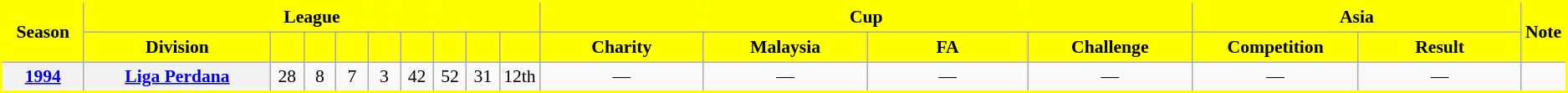<table class="wikitable" style="border:2px solid yellow; font-size:90%; text-align:center;">
<tr>
<th rowspan="2" style="background:yellow; color:black;" width="60">Season</th>
<th colspan="9" style="background:yellow; color:black;">League</th>
<th colspan="4" style="background:yellow; color:black;">Cup</th>
<th colspan="2" style="background:yellow; color:black;">Asia</th>
<th rowspan="2" style="background:yellow; color:black;">Note</th>
</tr>
<tr>
<th style="background:yellow; color:black;" width="150">Division</th>
<th style="background:yellow; color:black;" width="20"></th>
<th style="background:yellow; color:black;" width="20"></th>
<th style="background:yellow; color:black;" width="20"></th>
<th style="background:yellow; color:black;" width="20"></th>
<th style="background:yellow; color:black;" width="20"></th>
<th style="background:yellow; color:black;" width="20"></th>
<th style="background:yellow; color:black;" width="20"></th>
<th style="background:yellow; color:black;" width="20"></th>
<th style="background:yellow; color:black;" width="130">Charity</th>
<th style="background:yellow; color:black;" width="130">Malaysia</th>
<th style="background:yellow; color:black;" width="130">FA</th>
<th style="background:yellow; color:black;" width="130">Challenge</th>
<th style="background:yellow; color:black;" width="130">Competition</th>
<th style="background:yellow; color:black;" width="130">Result</th>
</tr>
<tr>
<th><a href='#'>1994</a></th>
<th><a href='#'>Liga Perdana</a></th>
<td>28</td>
<td>8</td>
<td>7</td>
<td>3</td>
<td>42</td>
<td>52</td>
<td>31</td>
<td>12th</td>
<td>—</td>
<td>—</td>
<td>—</td>
<td>—</td>
<td>—</td>
<td>—</td>
<td></td>
</tr>
</table>
